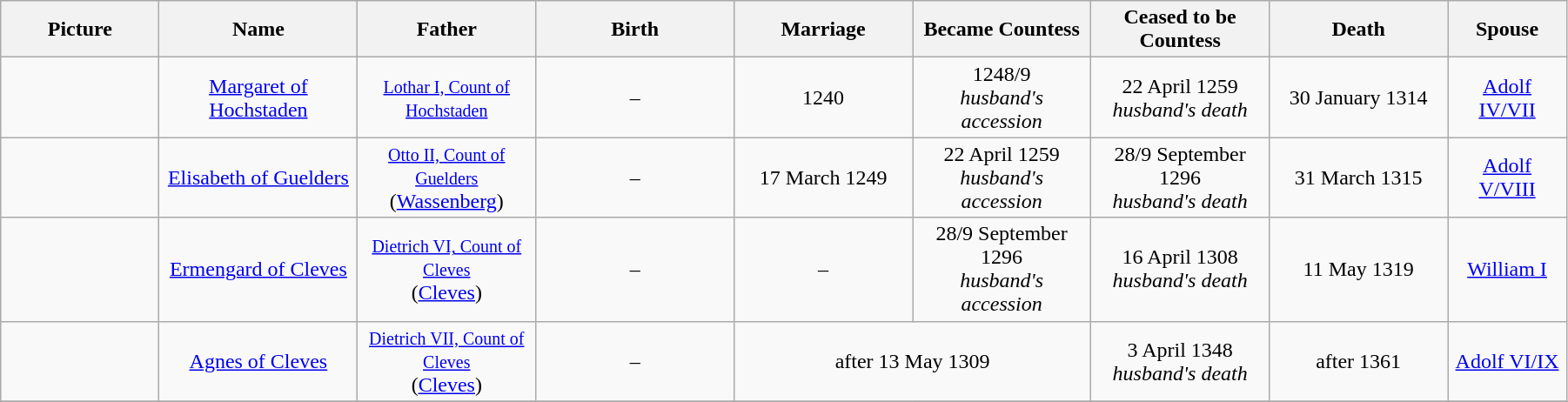<table width=95% class="wikitable">
<tr>
<th width = "8%">Picture</th>
<th width = "10%">Name</th>
<th width = "9%">Father</th>
<th width = "10%">Birth</th>
<th width = "9%">Marriage</th>
<th width = "9%">Became Countess</th>
<th width = "9%">Ceased to be Countess</th>
<th width = "9%">Death</th>
<th width = "6%">Spouse</th>
</tr>
<tr>
<td align="center"></td>
<td align="center"><a href='#'>Margaret of Hochstaden</a></td>
<td align="center"><small><a href='#'>Lothar I, Count of Hochstaden</a></small></td>
<td align="center">–</td>
<td align="center">1240</td>
<td align="center">1248/9<br><em>husband's accession</em></td>
<td align="center">22 April 1259<br><em>husband's death</em></td>
<td align="center">30 January 1314</td>
<td align="center"><a href='#'>Adolf IV/VII</a></td>
</tr>
<tr>
<td align="center"></td>
<td align="center"><a href='#'>Elisabeth of Guelders</a></td>
<td align="center"><small><a href='#'>Otto II, Count of Guelders</a></small><br>(<a href='#'>Wassenberg</a>)</td>
<td align="center">–</td>
<td align="center">17 March 1249</td>
<td align="center">22 April 1259<br><em>husband's accession</em></td>
<td align="center">28/9 September 1296<br><em>husband's death</em></td>
<td align="center">31 March 1315</td>
<td align="center"><a href='#'>Adolf V/VIII</a></td>
</tr>
<tr>
<td align="center"></td>
<td align="center"><a href='#'>Ermengard of Cleves</a></td>
<td align="center"><small><a href='#'>Dietrich VI, Count of Cleves</a></small><br>(<a href='#'>Cleves</a>)</td>
<td align="center">–</td>
<td align="center">–</td>
<td align="center">28/9 September 1296<br><em>husband's accession</em></td>
<td align="center">16 April 1308<br><em>husband's death</em></td>
<td align="center">11 May 1319</td>
<td align="center"><a href='#'>William I</a></td>
</tr>
<tr>
<td align="center"></td>
<td align="center"><a href='#'>Agnes of Cleves</a></td>
<td align="center"><small><a href='#'>Dietrich VII, Count of Cleves</a></small><br>(<a href='#'>Cleves</a>)</td>
<td align="center">–</td>
<td align="center" colspan="2">after 13 May 1309</td>
<td align="center">3 April 1348<br><em>husband's death</em></td>
<td align="center">after 1361</td>
<td align="center"><a href='#'>Adolf VI/IX</a></td>
</tr>
<tr>
</tr>
</table>
